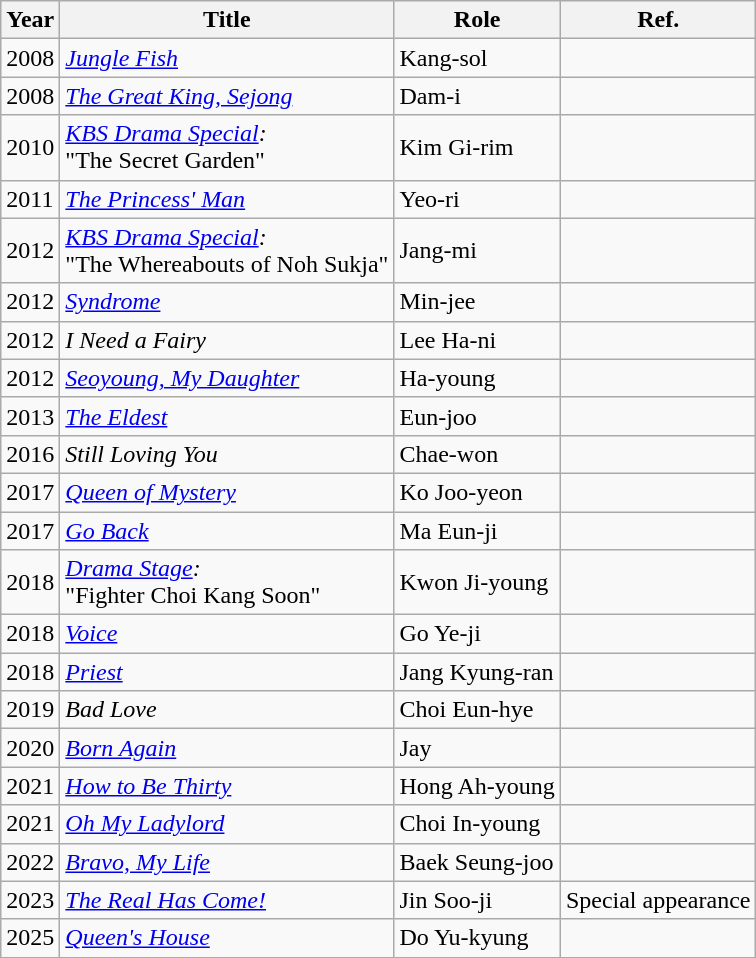<table class="wikitable">
<tr>
<th>Year</th>
<th>Title</th>
<th>Role</th>
<th>Ref.</th>
</tr>
<tr>
<td>2008</td>
<td><em><a href='#'>Jungle Fish</a></em></td>
<td>Kang-sol</td>
<td></td>
</tr>
<tr>
<td>2008</td>
<td><em><a href='#'>The Great King, Sejong</a></em></td>
<td>Dam-i</td>
<td></td>
</tr>
<tr>
<td>2010</td>
<td><em><a href='#'>KBS Drama Special</a>:</em><br>"The Secret Garden"</td>
<td>Kim Gi-rim</td>
<td></td>
</tr>
<tr>
<td>2011</td>
<td><em><a href='#'>The Princess' Man</a></em></td>
<td>Yeo-ri</td>
<td></td>
</tr>
<tr>
<td>2012</td>
<td><em><a href='#'>KBS Drama Special</a>:</em><br>"The Whereabouts of Noh Sukja"</td>
<td>Jang-mi</td>
<td></td>
</tr>
<tr>
<td>2012</td>
<td><em><a href='#'>Syndrome</a></em></td>
<td>Min-jee</td>
<td></td>
</tr>
<tr>
<td>2012</td>
<td><em>I Need a Fairy</em></td>
<td>Lee Ha-ni</td>
<td></td>
</tr>
<tr>
<td>2012</td>
<td><em><a href='#'>Seoyoung, My Daughter</a></em></td>
<td>Ha-young</td>
<td></td>
</tr>
<tr>
<td>2013</td>
<td><em><a href='#'>The Eldest</a></em></td>
<td>Eun-joo</td>
<td></td>
</tr>
<tr>
<td>2016</td>
<td><em>Still Loving You</em></td>
<td>Chae-won</td>
<td></td>
</tr>
<tr>
<td>2017</td>
<td><em><a href='#'>Queen of Mystery</a></em></td>
<td>Ko Joo-yeon</td>
<td></td>
</tr>
<tr>
<td>2017</td>
<td><em><a href='#'>Go Back</a></em></td>
<td>Ma Eun-ji</td>
<td></td>
</tr>
<tr>
<td>2018</td>
<td><em><a href='#'>Drama Stage</a>:</em><br> "Fighter Choi Kang Soon"</td>
<td>Kwon Ji-young</td>
<td></td>
</tr>
<tr>
<td>2018</td>
<td><em><a href='#'>Voice</a></em></td>
<td>Go Ye-ji</td>
<td></td>
</tr>
<tr>
<td>2018</td>
<td><em><a href='#'>Priest</a></em></td>
<td>Jang Kyung-ran</td>
<td></td>
</tr>
<tr>
<td>2019</td>
<td><em>Bad Love</em></td>
<td>Choi Eun-hye</td>
<td></td>
</tr>
<tr>
<td>2020</td>
<td><em><a href='#'>Born Again</a></em></td>
<td>Jay</td>
<td></td>
</tr>
<tr>
<td>2021</td>
<td><em><a href='#'>How to Be Thirty</a></em></td>
<td>Hong Ah-young</td>
<td></td>
</tr>
<tr>
<td>2021</td>
<td><em><a href='#'>Oh My Ladylord</a></em></td>
<td>Choi In-young</td>
<td></td>
</tr>
<tr>
<td>2022</td>
<td><em><a href='#'>Bravo, My Life</a></em></td>
<td>Baek Seung-joo</td>
<td></td>
</tr>
<tr>
<td>2023</td>
<td><em><a href='#'>The Real Has Come!</a></em></td>
<td>Jin Soo-ji</td>
<td>Special appearance</td>
</tr>
<tr>
<td>2025</td>
<td><em><a href='#'>Queen's House</a></em></td>
<td>Do Yu-kyung</td>
<td></td>
</tr>
</table>
